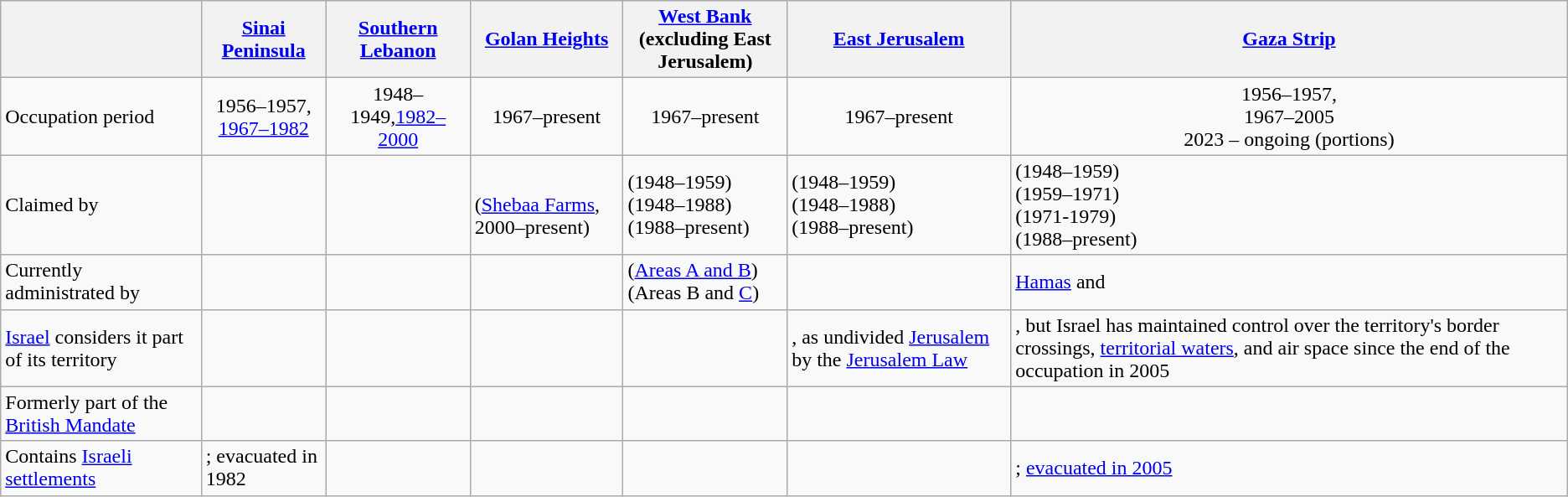<table class="wikitable" style="font-size: 100%">
<tr>
<th></th>
<th><a href='#'>Sinai Peninsula</a></th>
<th><a href='#'>Southern Lebanon</a></th>
<th><a href='#'>Golan Heights</a></th>
<th><a href='#'>West Bank</a><br>(excluding East Jerusalem)</th>
<th><a href='#'>East Jerusalem</a></th>
<th><a href='#'>Gaza Strip</a></th>
</tr>
<tr>
<td>Occupation period</td>
<td align=center>1956–1957,<br><a href='#'>1967–1982</a></td>
<td align=center>1948–1949,<a href='#'>1982–2000</a></td>
<td align=center>1967–present</td>
<td align=center>1967–present</td>
<td align=center>1967–present</td>
<td align=center>1956–1957,<br>1967–2005<br>2023 – ongoing (portions)</td>
</tr>
<tr>
<td>Claimed by</td>
<td></td>
<td></td>
<td><br> (<a href='#'>Shebaa Farms</a>, 2000–present)</td>
<td> (1948–1959)<br> (1948–1988)<br> (1988–present)</td>
<td> (1948–1959)<br> (1948–1988)<br> (1988–present)</td>
<td> (1948–1959)<br> (1959–1971)<br> (1971-1979)<br> (1988–present)</td>
</tr>
<tr>
<td>Currently administrated by</td>
<td></td>
<td></td>
<td></td>
<td> (<a href='#'>Areas A and B</a>)<br> (Areas B and <a href='#'>C</a>)</td>
<td></td>
<td> <a href='#'>Hamas</a> and </td>
</tr>
<tr>
<td><a href='#'>Israel</a> considers it part of its territory</td>
<td></td>
<td></td>
<td></td>
<td></td>
<td>, as undivided <a href='#'>Jerusalem</a> by the <a href='#'>Jerusalem Law</a></td>
<td>, but Israel has maintained control over the territory's border crossings, <a href='#'>territorial waters</a>, and air space since the end of the occupation in 2005</td>
</tr>
<tr>
<td>Formerly part of the <a href='#'>British Mandate</a></td>
<td></td>
<td></td>
<td></td>
<td></td>
<td></td>
<td></td>
</tr>
<tr>
<td>Contains <a href='#'>Israeli settlements</a></td>
<td>; evacuated in 1982</td>
<td></td>
<td></td>
<td></td>
<td></td>
<td>; <a href='#'>evacuated in 2005</a></td>
</tr>
</table>
